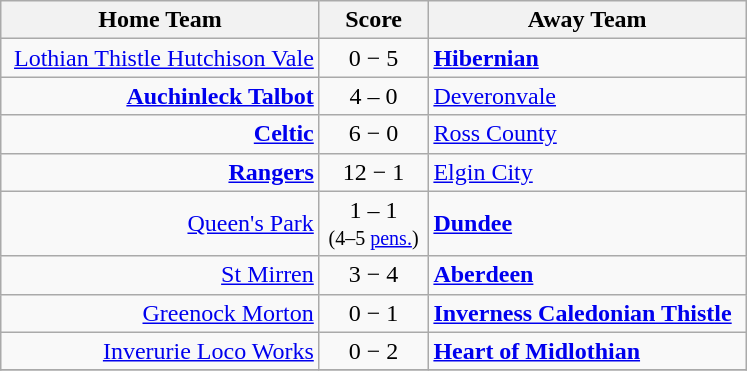<table class="wikitable" style="border-collapse: collapse;">
<tr>
<th align="right" width="205">Home Team</th>
<th align="center" width="65"> Score </th>
<th align="left" width="205">Away Team</th>
</tr>
<tr>
<td style="text-align: right;"><a href='#'>Lothian Thistle Hutchison Vale</a></td>
<td style="text-align: center;">0 − 5</td>
<td style="text-align: left;"><strong><a href='#'>Hibernian</a></strong></td>
</tr>
<tr>
<td style="text-align: right;"><strong><a href='#'>Auchinleck Talbot</a></strong></td>
<td style="text-align: center;">4 – 0</td>
<td style="text-align: left;"><a href='#'>Deveronvale</a></td>
</tr>
<tr>
<td style="text-align: right;"><strong><a href='#'>Celtic</a></strong></td>
<td style="text-align: center;">6 − 0</td>
<td style="text-align: left;"><a href='#'>Ross County</a></td>
</tr>
<tr>
<td style="text-align: right;"><strong><a href='#'>Rangers</a></strong></td>
<td style="text-align: center;">12 − 1</td>
<td style="text-align: left;"><a href='#'>Elgin City</a></td>
</tr>
<tr>
<td style="text-align: right;"><a href='#'>Queen's Park</a></td>
<td style="text-align: center;">1 – 1 <br><small>(4–5 <a href='#'>pens.</a>)</small></td>
<td style="text-align: left;"><strong><a href='#'>Dundee</a></strong></td>
</tr>
<tr>
<td style="text-align: right;"><a href='#'>St Mirren</a></td>
<td style="text-align: center;">3 − 4</td>
<td style="text-align: left;"><strong><a href='#'>Aberdeen</a></strong></td>
</tr>
<tr>
<td style="text-align: right;"><a href='#'>Greenock Morton</a></td>
<td style="text-align: center;">0 − 1</td>
<td style="text-align: left;"><strong><a href='#'>Inverness Caledonian Thistle</a></strong></td>
</tr>
<tr>
<td style="text-align: right;"><a href='#'>Inverurie Loco Works</a></td>
<td style="text-align: center;">0 − 2</td>
<td style="text-align: left;"><strong><a href='#'>Heart of Midlothian</a></strong></td>
</tr>
<tr>
</tr>
</table>
